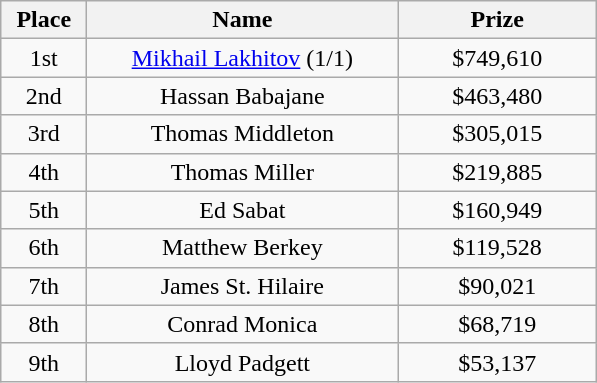<table class="wikitable">
<tr>
<th width="50">Place</th>
<th width="200">Name</th>
<th width="125">Prize</th>
</tr>
<tr>
<td align = "center">1st</td>
<td align = "center"><a href='#'>Mikhail Lakhitov</a> (1/1)</td>
<td align = "center">$749,610</td>
</tr>
<tr>
<td align = "center">2nd</td>
<td align = "center">Hassan Babajane</td>
<td align = "center">$463,480</td>
</tr>
<tr>
<td align = "center">3rd</td>
<td align = "center">Thomas Middleton</td>
<td align = "center">$305,015</td>
</tr>
<tr>
<td align = "center">4th</td>
<td align = "center">Thomas Miller</td>
<td align = "center">$219,885</td>
</tr>
<tr>
<td align = "center">5th</td>
<td align = "center">Ed Sabat</td>
<td align = "center">$160,949</td>
</tr>
<tr>
<td align = "center">6th</td>
<td align = "center">Matthew Berkey</td>
<td align = "center">$119,528</td>
</tr>
<tr>
<td align = "center">7th</td>
<td align = "center">James St. Hilaire</td>
<td align = "center">$90,021</td>
</tr>
<tr>
<td align = "center">8th</td>
<td align = "center">Conrad Monica</td>
<td align = "center">$68,719</td>
</tr>
<tr>
<td align = "center">9th</td>
<td align = "center">Lloyd Padgett</td>
<td align = "center">$53,137</td>
</tr>
</table>
